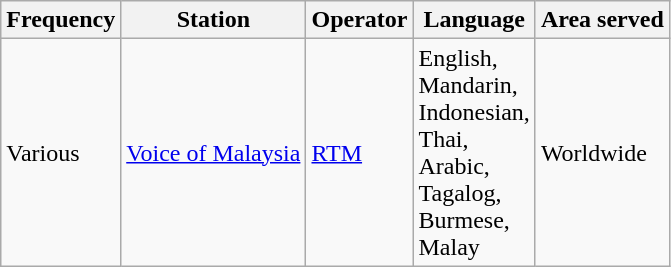<table class="wikitable">
<tr>
<th>Frequency</th>
<th>Station</th>
<th>Operator</th>
<th>Language</th>
<th>Area served</th>
</tr>
<tr>
<td>Various</td>
<td><a href='#'>Voice of Malaysia</a></td>
<td><a href='#'>RTM</a></td>
<td>English,<br> Mandarin,<br> Indonesian,<br> Thai,<br> Arabic,<br> Tagalog,<br> Burmese,<br> Malay</td>
<td>Worldwide</td>
</tr>
</table>
